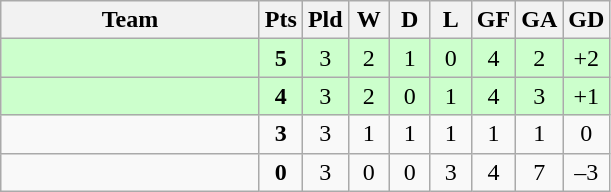<table class=wikitable style="text-align:center">
<tr>
<th width=165>Team</th>
<th width=20>Pts</th>
<th width=20>Pld</th>
<th width=20>W</th>
<th width=20>D</th>
<th width=20>L</th>
<th width=20>GF</th>
<th width=20>GA</th>
<th width=20>GD</th>
</tr>
<tr align=center style="background:#ccffcc;">
<td style="text-align:left;"></td>
<td><strong>5</strong></td>
<td>3</td>
<td>2</td>
<td>1</td>
<td>0</td>
<td>4</td>
<td>2</td>
<td>+2</td>
</tr>
<tr align=center style="background:#ccffcc;">
<td style="text-align:left;"></td>
<td><strong>4</strong></td>
<td>3</td>
<td>2</td>
<td>0</td>
<td>1</td>
<td>4</td>
<td>3</td>
<td>+1</td>
</tr>
<tr align=center>
<td style="text-align:left;"></td>
<td><strong>3</strong></td>
<td>3</td>
<td>1</td>
<td>1</td>
<td>1</td>
<td>1</td>
<td>1</td>
<td>0</td>
</tr>
<tr align=center>
<td style="text-align:left;"></td>
<td><strong>0</strong></td>
<td>3</td>
<td>0</td>
<td>0</td>
<td>3</td>
<td>4</td>
<td>7</td>
<td>–3</td>
</tr>
</table>
